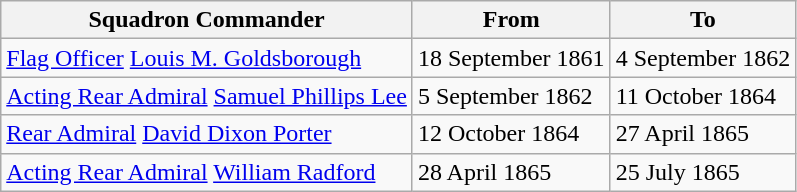<table class="wikitable">
<tr>
<th>Squadron Commander</th>
<th>From</th>
<th>To</th>
</tr>
<tr>
<td><a href='#'>Flag Officer</a> <a href='#'>Louis M. Goldsborough</a></td>
<td>18 September 1861</td>
<td>4 September 1862</td>
</tr>
<tr>
<td><a href='#'>Acting Rear Admiral</a> <a href='#'>Samuel Phillips Lee</a></td>
<td>5 September 1862</td>
<td>11 October 1864</td>
</tr>
<tr>
<td><a href='#'>Rear Admiral</a> <a href='#'>David Dixon Porter</a></td>
<td>12 October 1864</td>
<td>27 April 1865</td>
</tr>
<tr>
<td><a href='#'>Acting Rear Admiral</a> <a href='#'>William Radford</a></td>
<td>28 April 1865</td>
<td>25 July 1865</td>
</tr>
</table>
